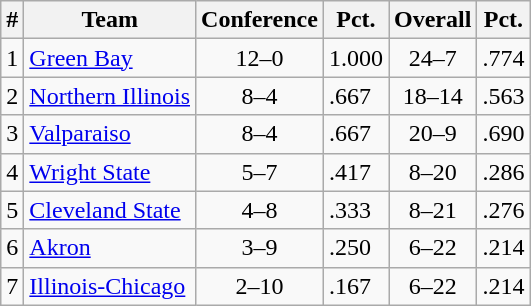<table class="wikitable">
<tr>
<th>#</th>
<th>Team</th>
<th>Conference</th>
<th>Pct.</th>
<th>Overall</th>
<th>Pct.</th>
</tr>
<tr>
<td>1</td>
<td><a href='#'>Green Bay</a></td>
<td style="text-align: center;">12–0</td>
<td>1.000</td>
<td style="text-align: center;">24–7</td>
<td>.774</td>
</tr>
<tr>
<td>2</td>
<td><a href='#'>Northern Illinois</a></td>
<td style="text-align: center;">8–4</td>
<td>.667</td>
<td style="text-align: center;">18–14</td>
<td>.563</td>
</tr>
<tr>
<td>3</td>
<td><a href='#'>Valparaiso</a></td>
<td style="text-align: center;">8–4</td>
<td>.667</td>
<td style="text-align: center;">20–9</td>
<td>.690</td>
</tr>
<tr>
<td>4</td>
<td><a href='#'>Wright State</a></td>
<td style="text-align: center;">5–7</td>
<td>.417</td>
<td style="text-align: center;">8–20</td>
<td>.286</td>
</tr>
<tr>
<td>5</td>
<td><a href='#'>Cleveland State</a></td>
<td style="text-align: center;">4–8</td>
<td>.333</td>
<td style="text-align: center;">8–21</td>
<td>.276</td>
</tr>
<tr>
<td>6</td>
<td><a href='#'>Akron</a></td>
<td style="text-align: center;">3–9</td>
<td>.250</td>
<td style="text-align: center;">6–22</td>
<td>.214</td>
</tr>
<tr>
<td>7</td>
<td><a href='#'>Illinois-Chicago</a></td>
<td style="text-align: center;">2–10</td>
<td>.167</td>
<td style="text-align: center;">6–22</td>
<td>.214</td>
</tr>
</table>
